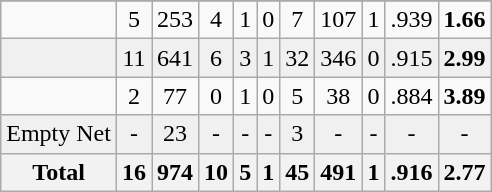<table class="wikitable sortable" ">
<tr align="center">
</tr>
<tr align="center" bgcolor="">
<td></td>
<td>5</td>
<td>253</td>
<td>4</td>
<td>1</td>
<td>0</td>
<td>7</td>
<td>107</td>
<td>1</td>
<td>.939</td>
<td><strong>1.66</strong></td>
</tr>
<tr align="center" bgcolor="f0f0f0">
<td></td>
<td>11</td>
<td>641</td>
<td>6</td>
<td>3</td>
<td>1</td>
<td>32</td>
<td>346</td>
<td>0</td>
<td>.915</td>
<td><strong>2.99</strong></td>
</tr>
<tr align="center" bgcolor="">
<td></td>
<td>2</td>
<td>77</td>
<td>0</td>
<td>1</td>
<td>0</td>
<td>5</td>
<td>38</td>
<td>0</td>
<td>.884</td>
<td><strong>3.89</strong></td>
</tr>
<tr align="center" bgcolor="f0f0f0">
<td>Empty Net</td>
<td>-</td>
<td>23</td>
<td>-</td>
<td>-</td>
<td>-</td>
<td>3</td>
<td>-</td>
<td>-</td>
<td>-</td>
<td>-</td>
</tr>
<tr>
<th>Total</th>
<th>16</th>
<th>974</th>
<th>10</th>
<th>5</th>
<th>1</th>
<th>45</th>
<th>491</th>
<th>1</th>
<th>.916</th>
<th>2.77</th>
</tr>
</table>
